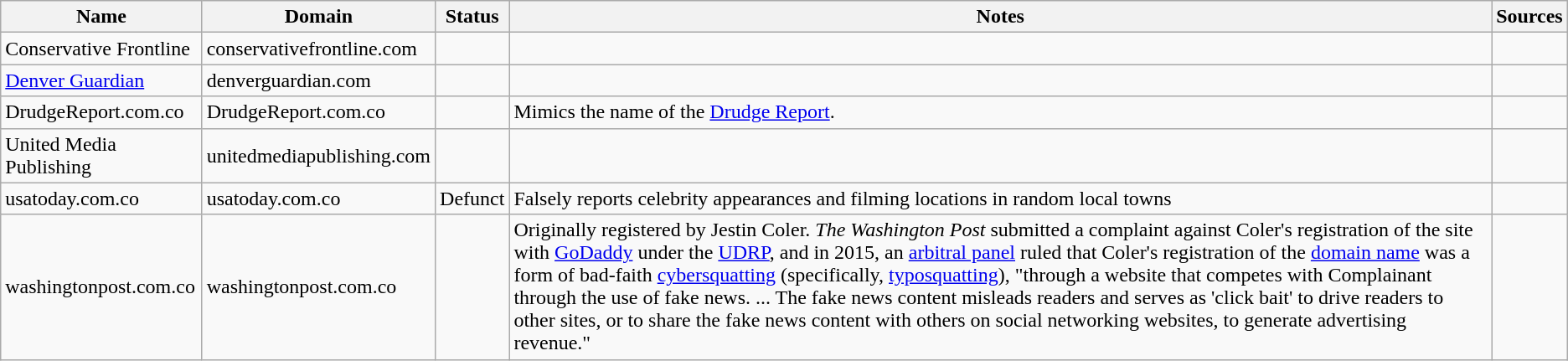<table class="wikitable sortable mw-collapsible">
<tr>
<th>Name</th>
<th>Domain</th>
<th>Status</th>
<th class="sortable">Notes</th>
<th class="unsortable">Sources</th>
</tr>
<tr>
<td>Conservative Frontline</td>
<td>conservativefrontline.com</td>
<td></td>
<td></td>
<td></td>
</tr>
<tr>
<td><a href='#'>Denver Guardian</a></td>
<td>denverguardian.com</td>
<td></td>
<td></td>
<td></td>
</tr>
<tr>
<td>DrudgeReport.com.co</td>
<td>DrudgeReport.com.co</td>
<td></td>
<td>Mimics the name of the <a href='#'>Drudge Report</a>.</td>
<td></td>
</tr>
<tr>
<td>United Media Publishing</td>
<td>unitedmediapublishing.com</td>
<td></td>
<td></td>
<td></td>
</tr>
<tr>
<td>usatoday.com.co</td>
<td>usatoday.com.co</td>
<td>Defunct</td>
<td>Falsely reports celebrity appearances and filming locations in random local towns</td>
<td></td>
</tr>
<tr>
<td>washingtonpost.com.co</td>
<td>washingtonpost.com.co</td>
<td></td>
<td>Originally registered by Jestin Coler. <em>The Washington Post</em> submitted a complaint against Coler's registration of the site with <a href='#'>GoDaddy</a> under the <a href='#'>UDRP</a>, and in 2015, an <a href='#'>arbitral panel</a> ruled that Coler's registration of the <a href='#'>domain name</a> was a form of bad-faith <a href='#'>cybersquatting</a> (specifically, <a href='#'>typosquatting</a>), "through a website that competes with Complainant through the use of fake news. ... The fake news content misleads readers and serves as 'click bait' to drive readers to other sites, or to share the fake news content with others on social networking websites, to generate advertising revenue."</td>
<td></td>
</tr>
</table>
